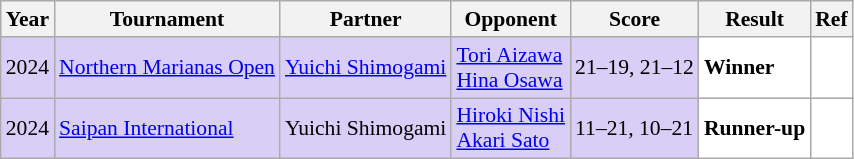<table class="sortable wikitable" style="font-size: 90%;">
<tr>
<th>Year</th>
<th>Tournament</th>
<th>Partner</th>
<th>Opponent</th>
<th>Score</th>
<th>Result</th>
<th>Ref</th>
</tr>
<tr style="background:#D8CEF6">
<td align="center">2024</td>
<td align="left"><a href='#'>Northern Marianas Open</a></td>
<td align="left"> <a href='#'>Yuichi Shimogami</a></td>
<td align="left"> <a href='#'>Tori Aizawa</a><br> <a href='#'>Hina Osawa</a></td>
<td align="left">21–19, 21–12</td>
<td style="text-align:left; background:white"> <strong>Winner</strong></td>
<td style="text-align:center; background:white"></td>
</tr>
<tr style="background:#D8CEF6">
<td align="center">2024</td>
<td align="left"><a href='#'>Saipan International</a></td>
<td align="left"> Yuichi Shimogami</td>
<td align="left"> <a href='#'>Hiroki Nishi</a><br> <a href='#'>Akari Sato</a></td>
<td align="left">11–21, 10–21</td>
<td style="text-align:left; background:white"> <strong>Runner-up</strong></td>
<td style="text-align:center; background:white"></td>
</tr>
</table>
